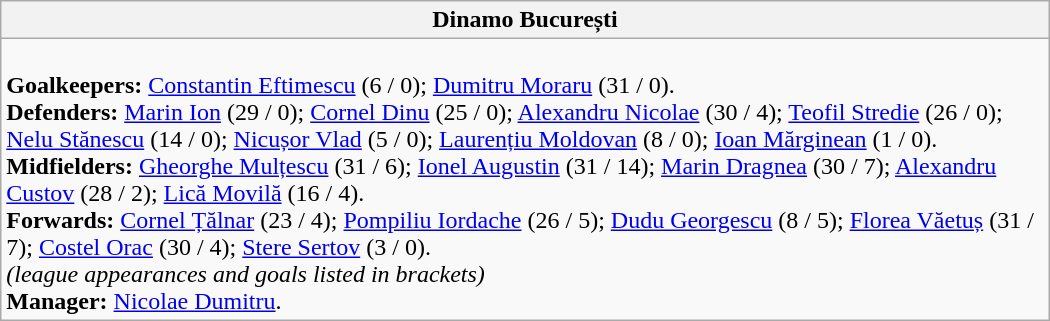<table class="wikitable" style="width:700px">
<tr>
<th>Dinamo București</th>
</tr>
<tr>
<td><br><strong>Goalkeepers:</strong> <a href='#'>Constantin Eftimescu</a> (6 / 0); <a href='#'>Dumitru Moraru</a> (31 / 0).<br>
<strong>Defenders:</strong> <a href='#'>Marin Ion</a> (29 / 0); <a href='#'>Cornel Dinu</a> (25 / 0); <a href='#'>Alexandru Nicolae</a> (30 / 4); <a href='#'>Teofil Stredie</a> (26 / 0); <a href='#'>Nelu Stănescu</a> (14 / 0); <a href='#'>Nicușor Vlad</a> (5 / 0); <a href='#'>Laurențiu Moldovan</a> (8 / 0); <a href='#'>Ioan Mărginean</a> (1 / 0).<br>
<strong>Midfielders:</strong>  <a href='#'>Gheorghe Mulțescu</a> (31 / 6); <a href='#'>Ionel Augustin</a> (31 / 14); <a href='#'>Marin Dragnea</a> (30 / 7); <a href='#'>Alexandru Custov</a> (28 / 2); <a href='#'>Lică Movilă</a> (16 / 4).<br>
<strong>Forwards:</strong> <a href='#'>Cornel Țălnar</a> (23 / 4); <a href='#'>Pompiliu Iordache</a> (26 / 5); <a href='#'>Dudu Georgescu</a> (8 / 5); <a href='#'>Florea Văetuș</a> (31 / 7); <a href='#'>Costel Orac</a> (30 / 4); <a href='#'>Stere Sertov</a> (3 / 0).
<br><em>(league appearances and goals listed in brackets)</em><br><strong>Manager:</strong> <a href='#'>Nicolae Dumitru</a>.</td>
</tr>
</table>
